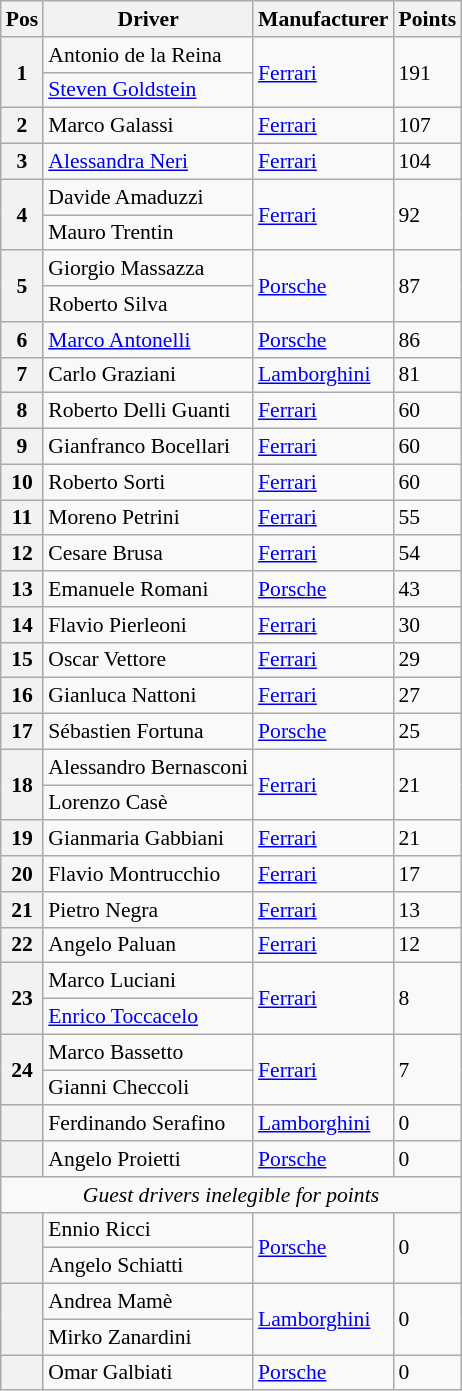<table class="wikitable" style="font-size: 90%">
<tr>
<th>Pos</th>
<th>Driver</th>
<th>Manufacturer</th>
<th>Points</th>
</tr>
<tr>
<th rowspan=2>1</th>
<td> Antonio de la Reina</td>
<td rowspan=2><a href='#'>Ferrari</a></td>
<td rowspan=2>191</td>
</tr>
<tr>
<td> <a href='#'>Steven Goldstein</a></td>
</tr>
<tr>
<th>2</th>
<td> Marco Galassi</td>
<td><a href='#'>Ferrari</a></td>
<td>107</td>
</tr>
<tr>
<th>3</th>
<td> <a href='#'>Alessandra Neri</a></td>
<td><a href='#'>Ferrari</a></td>
<td>104</td>
</tr>
<tr>
<th rowspan=2>4</th>
<td> Davide Amaduzzi</td>
<td rowspan=2><a href='#'>Ferrari</a></td>
<td rowspan=2>92</td>
</tr>
<tr>
<td> Mauro Trentin</td>
</tr>
<tr>
<th rowspan=2>5</th>
<td> Giorgio Massazza</td>
<td rowspan=2><a href='#'>Porsche</a></td>
<td rowspan=2>87</td>
</tr>
<tr>
<td> Roberto Silva</td>
</tr>
<tr>
<th>6</th>
<td> <a href='#'>Marco Antonelli</a></td>
<td><a href='#'>Porsche</a></td>
<td>86</td>
</tr>
<tr>
<th>7</th>
<td> Carlo Graziani</td>
<td><a href='#'>Lamborghini</a></td>
<td>81</td>
</tr>
<tr>
<th>8</th>
<td> Roberto Delli Guanti</td>
<td><a href='#'>Ferrari</a></td>
<td>60</td>
</tr>
<tr>
<th>9</th>
<td> Gianfranco Bocellari</td>
<td><a href='#'>Ferrari</a></td>
<td>60</td>
</tr>
<tr>
<th>10</th>
<td> Roberto Sorti</td>
<td><a href='#'>Ferrari</a></td>
<td>60</td>
</tr>
<tr>
<th>11</th>
<td> Moreno Petrini</td>
<td><a href='#'>Ferrari</a></td>
<td>55</td>
</tr>
<tr>
<th>12</th>
<td> Cesare Brusa</td>
<td><a href='#'>Ferrari</a></td>
<td>54</td>
</tr>
<tr>
<th>13</th>
<td> Emanuele Romani</td>
<td><a href='#'>Porsche</a></td>
<td>43</td>
</tr>
<tr>
<th>14</th>
<td> Flavio Pierleoni</td>
<td><a href='#'>Ferrari</a></td>
<td>30</td>
</tr>
<tr>
<th>15</th>
<td> Oscar Vettore</td>
<td><a href='#'>Ferrari</a></td>
<td>29</td>
</tr>
<tr>
<th>16</th>
<td> Gianluca Nattoni</td>
<td><a href='#'>Ferrari</a></td>
<td>27</td>
</tr>
<tr>
<th>17</th>
<td> Sébastien Fortuna</td>
<td><a href='#'>Porsche</a></td>
<td>25</td>
</tr>
<tr>
<th rowspan=2>18</th>
<td> Alessandro Bernasconi</td>
<td rowspan=2><a href='#'>Ferrari</a></td>
<td rowspan=2>21</td>
</tr>
<tr>
<td> Lorenzo Casè</td>
</tr>
<tr>
<th>19</th>
<td> Gianmaria Gabbiani</td>
<td><a href='#'>Ferrari</a></td>
<td>21</td>
</tr>
<tr>
<th>20</th>
<td> Flavio Montrucchio</td>
<td><a href='#'>Ferrari</a></td>
<td>17</td>
</tr>
<tr>
<th>21</th>
<td> Pietro Negra</td>
<td><a href='#'>Ferrari</a></td>
<td>13</td>
</tr>
<tr>
<th>22</th>
<td> Angelo Paluan</td>
<td><a href='#'>Ferrari</a></td>
<td>12</td>
</tr>
<tr>
<th rowspan=2>23</th>
<td> Marco Luciani</td>
<td rowspan=2><a href='#'>Ferrari</a></td>
<td rowspan=2>8</td>
</tr>
<tr>
<td> <a href='#'>Enrico Toccacelo</a></td>
</tr>
<tr>
<th rowspan=2>24</th>
<td> Marco Bassetto</td>
<td rowspan=2><a href='#'>Ferrari</a></td>
<td rowspan=2>7</td>
</tr>
<tr>
<td> Gianni Checcoli</td>
</tr>
<tr>
<th></th>
<td> Ferdinando Serafino</td>
<td><a href='#'>Lamborghini</a></td>
<td>0</td>
</tr>
<tr>
<th></th>
<td> Angelo Proietti</td>
<td><a href='#'>Porsche</a></td>
<td>0</td>
</tr>
<tr>
<td colspan=4 align=center><em>Guest drivers inelegible for points</em></td>
</tr>
<tr>
<th rowspan=2></th>
<td> Ennio Ricci</td>
<td rowspan=2><a href='#'>Porsche</a></td>
<td rowspan=2>0</td>
</tr>
<tr>
<td> Angelo Schiatti</td>
</tr>
<tr>
<th rowspan=2></th>
<td> Andrea Mamè</td>
<td rowspan=2><a href='#'>Lamborghini</a></td>
<td rowspan=2>0</td>
</tr>
<tr>
<td> Mirko Zanardini</td>
</tr>
<tr>
<th></th>
<td> Omar Galbiati</td>
<td><a href='#'>Porsche</a></td>
<td>0</td>
</tr>
</table>
